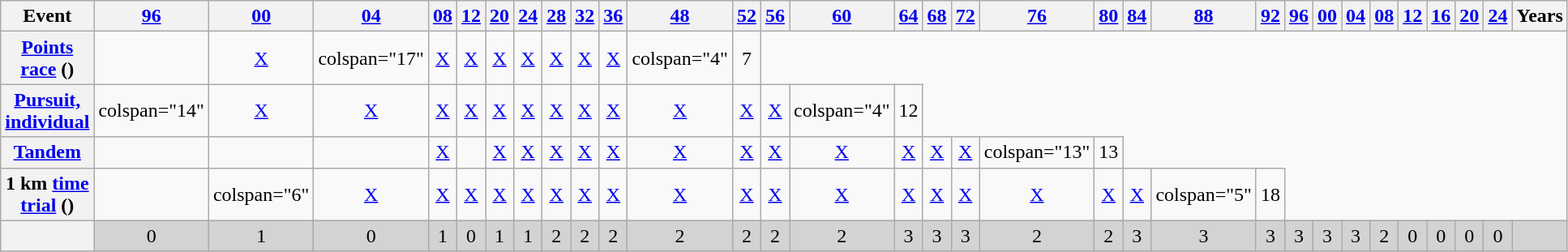<table class="wikitable plainrowheaders sticky-header" style="text-align:center;">
<tr>
<th scope="col">Event</th>
<th scope="col"><a href='#'>96</a></th>
<th scope="col"><a href='#'>00</a></th>
<th scope="col"><a href='#'>04</a></th>
<th scope="col"><a href='#'>08</a></th>
<th scope="col"><a href='#'>12</a></th>
<th scope="col"><a href='#'>20</a></th>
<th scope="col"><a href='#'>24</a></th>
<th scope="col"><a href='#'>28</a></th>
<th scope="col"><a href='#'>32</a></th>
<th scope="col"><a href='#'>36</a></th>
<th scope="col"><a href='#'>48</a></th>
<th scope="col"><a href='#'>52</a></th>
<th scope="col"><a href='#'>56</a></th>
<th scope="col"><a href='#'>60</a></th>
<th scope="col"><a href='#'>64</a></th>
<th scope="col"><a href='#'>68</a></th>
<th scope="col"><a href='#'>72</a></th>
<th scope="col"><a href='#'>76</a></th>
<th scope="col"><a href='#'>80</a></th>
<th scope="col"><a href='#'>84</a></th>
<th scope="col"><a href='#'>88</a></th>
<th scope="col"><a href='#'>92</a></th>
<th scope="col"><a href='#'>96</a></th>
<th scope="col"><a href='#'>00</a></th>
<th scope="col"><a href='#'>04</a></th>
<th scope="col"><a href='#'>08</a></th>
<th scope="col"><a href='#'>12</a></th>
<th scope="col"><a href='#'>16</a></th>
<th scope="col"><a href='#'>20</a></th>
<th scope="col"><a href='#'>24</a></th>
<th scope="col">Years</th>
</tr>
<tr>
<th scope="row"><a href='#'>Points race</a> ()</th>
<td></td>
<td><a href='#'>X</a></td>
<td>colspan="17"</td>
<td><a href='#'>X</a></td>
<td><a href='#'>X</a></td>
<td><a href='#'>X</a></td>
<td><a href='#'>X</a></td>
<td><a href='#'>X</a></td>
<td><a href='#'>X</a></td>
<td><a href='#'>X</a></td>
<td>colspan="4"</td>
<td>7</td>
</tr>
<tr>
<th scope="row"><a href='#'>Pursuit, individual</a></th>
<td>colspan="14"</td>
<td><a href='#'>X</a></td>
<td><a href='#'>X</a></td>
<td><a href='#'>X</a></td>
<td><a href='#'>X</a></td>
<td><a href='#'>X</a></td>
<td><a href='#'>X</a></td>
<td><a href='#'>X</a></td>
<td><a href='#'>X</a></td>
<td><a href='#'>X</a></td>
<td><a href='#'>X</a></td>
<td><a href='#'>X</a></td>
<td><a href='#'>X</a></td>
<td>colspan="4"</td>
<td>12</td>
</tr>
<tr>
<th scope="row"><a href='#'>Tandem</a></th>
<td></td>
<td></td>
<td></td>
<td><a href='#'>X</a></td>
<td></td>
<td><a href='#'>X</a></td>
<td><a href='#'>X</a></td>
<td><a href='#'>X</a></td>
<td><a href='#'>X</a></td>
<td><a href='#'>X</a></td>
<td><a href='#'>X</a></td>
<td><a href='#'>X</a></td>
<td><a href='#'>X</a></td>
<td><a href='#'>X</a></td>
<td><a href='#'>X</a></td>
<td><a href='#'>X</a></td>
<td><a href='#'>X</a></td>
<td>colspan="13"</td>
<td>13</td>
</tr>
<tr>
<th scope="row">1 km <a href='#'>time trial</a> ()</th>
<td></td>
<td>colspan="6"</td>
<td><a href='#'>X</a></td>
<td><a href='#'>X</a></td>
<td><a href='#'>X</a></td>
<td><a href='#'>X</a></td>
<td><a href='#'>X</a></td>
<td><a href='#'>X</a></td>
<td><a href='#'>X</a></td>
<td><a href='#'>X</a></td>
<td><a href='#'>X</a></td>
<td><a href='#'>X</a></td>
<td><a href='#'>X</a></td>
<td><a href='#'>X</a></td>
<td><a href='#'>X</a></td>
<td><a href='#'>X</a></td>
<td><a href='#'>X</a></td>
<td><a href='#'>X</a></td>
<td><a href='#'>X</a></td>
<td><a href='#'>X</a></td>
<td>colspan="5"</td>
<td>18</td>
</tr>
<tr style="background:lightgray">
<th scope="row"><strong></strong></th>
<td>0</td>
<td>1</td>
<td>0</td>
<td>1</td>
<td>0</td>
<td>1</td>
<td>1</td>
<td>2</td>
<td>2</td>
<td>2</td>
<td>2</td>
<td>2</td>
<td>2</td>
<td>2</td>
<td>3</td>
<td>3</td>
<td>3</td>
<td>2</td>
<td>2</td>
<td>3</td>
<td>3</td>
<td>3</td>
<td>3</td>
<td>3</td>
<td>3</td>
<td>2</td>
<td>0</td>
<td>0</td>
<td>0</td>
<td>0</td>
<td></td>
</tr>
</table>
